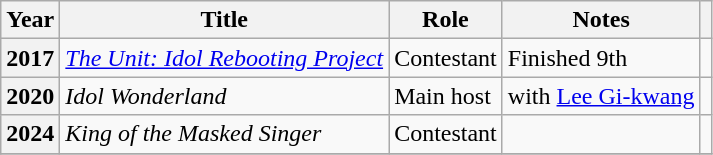<table class="wikitable sortable plainrowheaders">
<tr>
<th scope="col">Year</th>
<th scope="col">Title</th>
<th scope="col">Role</th>
<th scope="col">Notes</th>
<th scope="col" class="unsortable"></th>
</tr>
<tr>
<th scope="row">2017</th>
<td><em><a href='#'>The Unit: Idol Rebooting Project</a></em></td>
<td>Contestant</td>
<td>Finished 9th</td>
<td></td>
</tr>
<tr>
<th scope="row">2020</th>
<td><em>Idol Wonderland</em></td>
<td>Main host</td>
<td>with <a href='#'>Lee Gi-kwang</a></td>
<td></td>
</tr>
<tr>
<th scope="row">2024</th>
<td><em>King of the Masked Singer</em></td>
<td>Contestant</td>
<td></td>
<td></td>
</tr>
<tr>
</tr>
</table>
